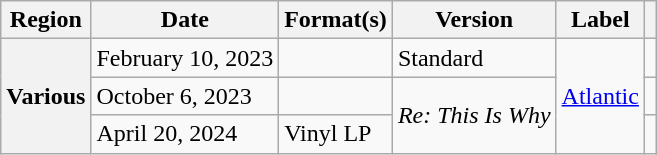<table class="wikitable plainrowheaders">
<tr>
<th scope="col">Region</th>
<th scope="col">Date</th>
<th scope="col">Format(s)</th>
<th>Version</th>
<th scope="col">Label</th>
<th scope="col"></th>
</tr>
<tr>
<th rowspan="3" scope="row">Various</th>
<td>February 10, 2023</td>
<td></td>
<td>Standard</td>
<td rowspan="3"><a href='#'>Atlantic</a></td>
<td style="text-align:center"></td>
</tr>
<tr>
<td>October 6, 2023</td>
<td></td>
<td rowspan="2"><em>Re: This Is Why</em></td>
<td></td>
</tr>
<tr>
<td>April 20, 2024</td>
<td>Vinyl LP</td>
<td></td>
</tr>
</table>
